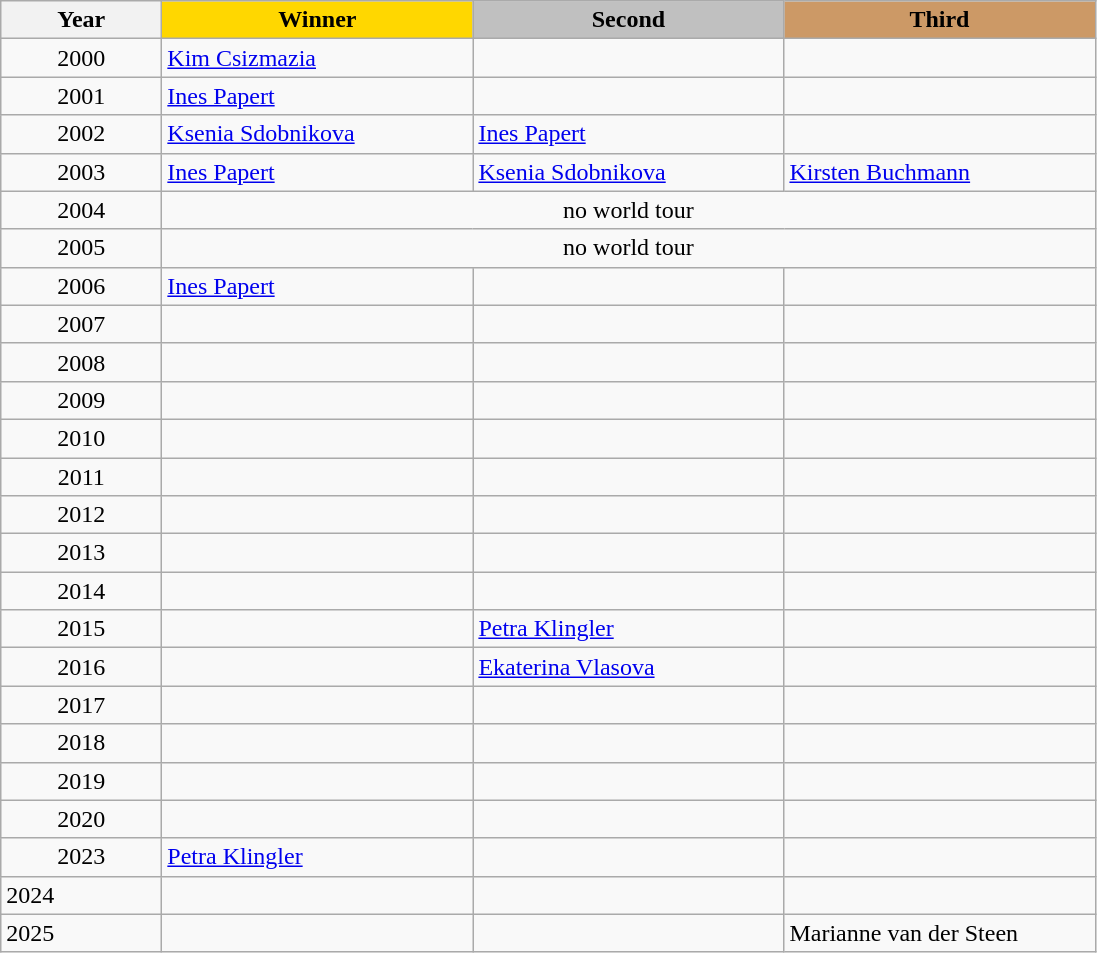<table class="wikitable">
<tr>
<th style="width:100px;">Year</th>
<th style="width:200px; background:gold;">Winner</th>
<th style="width:200px; background:silver;">Second</th>
<th style="width:200px; background:#c96;">Third</th>
</tr>
<tr>
<td style="text-align:center;">2000</td>
<td> <a href='#'>Kim Csizmazia</a></td>
<td></td>
<td></td>
</tr>
<tr>
<td style="text-align:center;">2001</td>
<td> <a href='#'>Ines Papert</a></td>
<td></td>
<td></td>
</tr>
<tr>
<td style="text-align:center;">2002</td>
<td> <a href='#'>Ksenia Sdobnikova</a></td>
<td> <a href='#'>Ines Papert</a></td>
<td></td>
</tr>
<tr>
<td style="text-align:center;">2003</td>
<td> <a href='#'>Ines Papert</a></td>
<td> <a href='#'>Ksenia Sdobnikova</a></td>
<td> <a href='#'>Kirsten Buchmann</a></td>
</tr>
<tr style="text-align:center">
<td>2004</td>
<td colspan="3">no world tour</td>
</tr>
<tr style="text-align:center">
<td>2005</td>
<td colspan="3">no world tour</td>
</tr>
<tr>
<td style="text-align:center;">2006</td>
<td> <a href='#'>Ines Papert</a></td>
<td> </td>
<td> </td>
</tr>
<tr>
<td style="text-align:center;">2007</td>
<td> </td>
<td> </td>
<td> </td>
</tr>
<tr>
<td style="text-align:center;">2008</td>
<td> </td>
<td> </td>
<td> </td>
</tr>
<tr>
<td style="text-align:center;">2009</td>
<td> </td>
<td> </td>
<td> </td>
</tr>
<tr>
<td style="text-align:center;">2010</td>
<td> </td>
<td> </td>
<td> </td>
</tr>
<tr>
<td style="text-align:center;">2011</td>
<td> </td>
<td> </td>
<td> </td>
</tr>
<tr>
<td style="text-align:center;">2012</td>
<td> </td>
<td> </td>
<td> </td>
</tr>
<tr>
<td style="text-align:center;">2013</td>
<td> </td>
<td> </td>
<td> </td>
</tr>
<tr>
<td style="text-align:center;">2014</td>
<td> </td>
<td> </td>
<td> </td>
</tr>
<tr>
<td style="text-align:center;">2015</td>
<td> </td>
<td> <a href='#'>Petra Klingler</a></td>
<td> </td>
</tr>
<tr>
<td style="text-align:center;">2016</td>
<td> </td>
<td> <a href='#'>Ekaterina Vlasova</a></td>
<td> </td>
</tr>
<tr>
<td style="text-align:center;">2017</td>
<td> </td>
<td> </td>
<td> </td>
</tr>
<tr>
<td style="text-align:center;">2018</td>
<td> </td>
<td> </td>
<td> </td>
</tr>
<tr>
<td style="text-align:center;">2019</td>
<td> </td>
<td> </td>
<td> </td>
</tr>
<tr>
<td style="text-align:center;">2020</td>
<td> </td>
<td> </td>
<td> </td>
</tr>
<tr>
<td style="text-align:center;">2023</td>
<td> <a href='#'>Petra Klingler</a></td>
<td> </td>
<td> </td>
</tr>
<tr>
<td>2024</td>
<td> </td>
<td> </td>
<td> </td>
</tr>
<tr>
<td>2025</td>
<td> </td>
<td> </td>
<td> Marianne van der Steen</td>
</tr>
</table>
